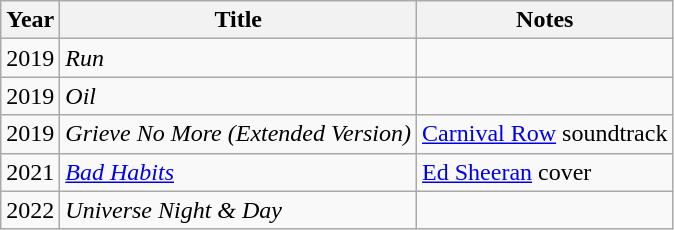<table class="wikitable">
<tr>
<th rowspan=1>Year</th>
<th rowspan=1>Title</th>
<th rowspan=1>Notes</th>
</tr>
<tr>
<td>2019</td>
<td><em>Run</em></td>
<td></td>
</tr>
<tr>
<td>2019</td>
<td><em>Oil</em></td>
<td></td>
</tr>
<tr>
<td>2019</td>
<td><em>Grieve No More (Extended Version)</em></td>
<td><a href='#'>Carnival Row</a> soundtrack</td>
</tr>
<tr>
<td>2021</td>
<td><a href='#'><em>Bad Habits</em></a></td>
<td><a href='#'>Ed Sheeran</a> cover</td>
</tr>
<tr>
<td>2022</td>
<td><em>Universe Night & Day</em></td>
<td></td>
</tr>
</table>
